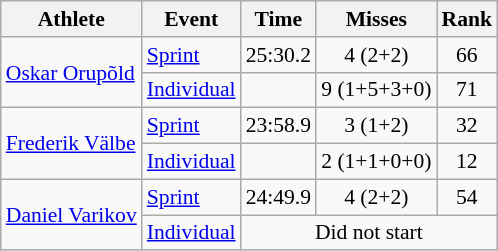<table class="wikitable" style="font-size:90%">
<tr>
<th>Athlete</th>
<th>Event</th>
<th>Time</th>
<th>Misses</th>
<th>Rank</th>
</tr>
<tr align=center>
<td align=left rowspan=2><a href='#'>Oskar Orupõld</a></td>
<td align=left><a href='#'>Sprint</a></td>
<td>25:30.2</td>
<td>4 (2+2)</td>
<td>66</td>
</tr>
<tr align=center>
<td align=left><a href='#'>Individual</a></td>
<td></td>
<td>9 (1+5+3+0)</td>
<td>71</td>
</tr>
<tr align=center>
<td align=left rowspan=2><a href='#'>Frederik Välbe</a></td>
<td align=left><a href='#'>Sprint</a></td>
<td>23:58.9</td>
<td>3 (1+2)</td>
<td>32</td>
</tr>
<tr align=center>
<td align=left><a href='#'>Individual</a></td>
<td></td>
<td>2 (1+1+0+0)</td>
<td>12</td>
</tr>
<tr align=center>
<td align=left rowspan=2><a href='#'>Daniel Varikov</a></td>
<td align=left><a href='#'>Sprint</a></td>
<td>24:49.9</td>
<td>4 (2+2)</td>
<td>54</td>
</tr>
<tr align=center>
<td align=left><a href='#'>Individual</a></td>
<td colspan=3>Did not start</td>
</tr>
</table>
